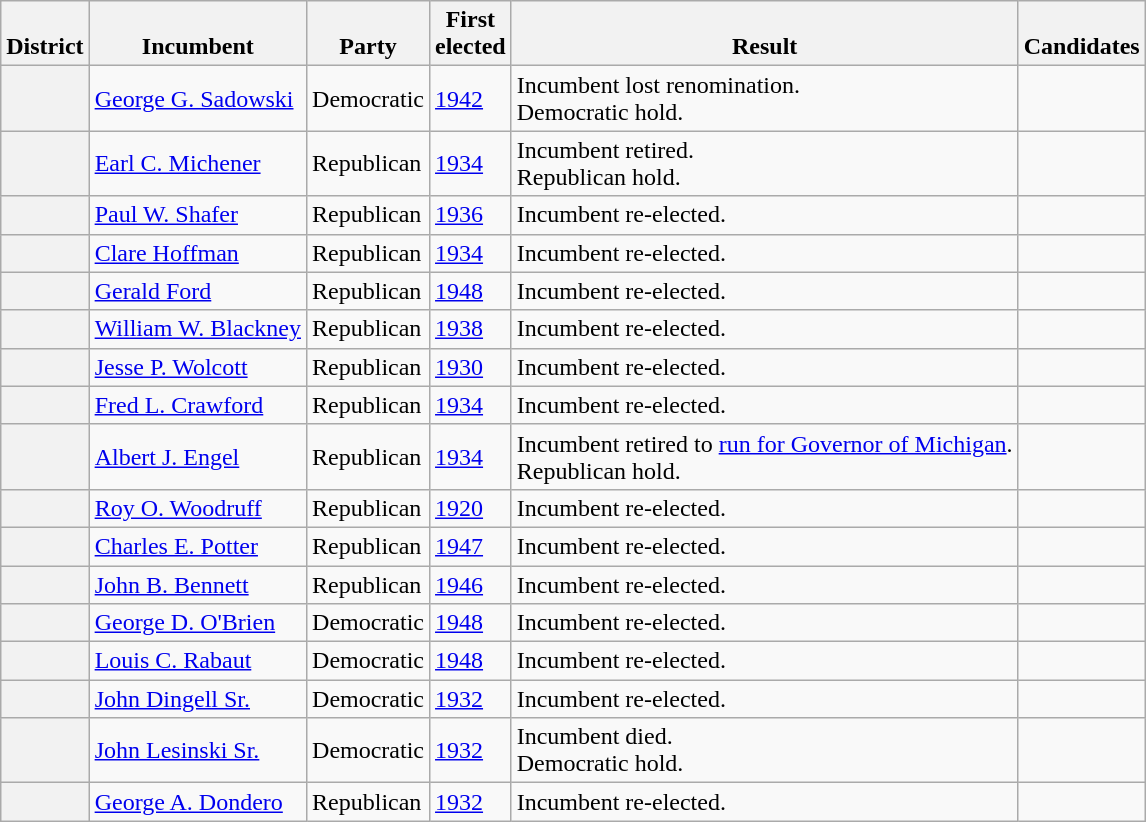<table class=wikitable>
<tr valign=bottom>
<th>District</th>
<th>Incumbent</th>
<th>Party</th>
<th>First<br>elected</th>
<th>Result</th>
<th>Candidates</th>
</tr>
<tr>
<th></th>
<td><a href='#'>George G. Sadowski</a></td>
<td>Democratic</td>
<td><a href='#'>1942</a></td>
<td>Incumbent lost renomination.<br>Democratic hold.</td>
<td nowrap></td>
</tr>
<tr>
<th></th>
<td><a href='#'>Earl C. Michener</a></td>
<td>Republican</td>
<td><a href='#'>1934</a></td>
<td>Incumbent retired.<br>Republican hold.</td>
<td nowrap></td>
</tr>
<tr>
<th></th>
<td><a href='#'>Paul W. Shafer</a></td>
<td>Republican</td>
<td><a href='#'>1936</a></td>
<td>Incumbent re-elected.</td>
<td nowrap></td>
</tr>
<tr>
<th></th>
<td><a href='#'>Clare Hoffman</a></td>
<td>Republican</td>
<td><a href='#'>1934</a></td>
<td>Incumbent re-elected.</td>
<td nowrap></td>
</tr>
<tr>
<th></th>
<td><a href='#'>Gerald Ford</a></td>
<td>Republican</td>
<td><a href='#'>1948</a></td>
<td>Incumbent re-elected.</td>
<td nowrap></td>
</tr>
<tr>
<th></th>
<td><a href='#'>William W. Blackney</a></td>
<td>Republican</td>
<td><a href='#'>1938</a></td>
<td>Incumbent re-elected.</td>
<td nowrap></td>
</tr>
<tr>
<th></th>
<td><a href='#'>Jesse P. Wolcott</a></td>
<td>Republican</td>
<td><a href='#'>1930</a></td>
<td>Incumbent re-elected.</td>
<td nowrap></td>
</tr>
<tr>
<th></th>
<td><a href='#'>Fred L. Crawford</a></td>
<td>Republican</td>
<td><a href='#'>1934</a></td>
<td>Incumbent re-elected.</td>
<td nowrap></td>
</tr>
<tr>
<th></th>
<td><a href='#'>Albert J. Engel</a></td>
<td>Republican</td>
<td><a href='#'>1934</a></td>
<td>Incumbent retired to <a href='#'>run for Governor of Michigan</a>.<br>Republican hold.</td>
<td nowrap></td>
</tr>
<tr>
<th></th>
<td><a href='#'>Roy O. Woodruff</a></td>
<td>Republican</td>
<td><a href='#'>1920</a></td>
<td>Incumbent re-elected.</td>
<td nowrap></td>
</tr>
<tr>
<th></th>
<td><a href='#'>Charles E. Potter</a></td>
<td>Republican</td>
<td><a href='#'>1947</a></td>
<td>Incumbent re-elected.</td>
<td nowrap></td>
</tr>
<tr>
<th></th>
<td><a href='#'>John B. Bennett</a></td>
<td>Republican</td>
<td><a href='#'>1946</a></td>
<td>Incumbent re-elected.</td>
<td nowrap></td>
</tr>
<tr>
<th></th>
<td><a href='#'>George D. O'Brien</a></td>
<td>Democratic</td>
<td><a href='#'>1948</a></td>
<td>Incumbent re-elected.</td>
<td nowrap></td>
</tr>
<tr>
<th></th>
<td><a href='#'>Louis C. Rabaut</a></td>
<td>Democratic</td>
<td><a href='#'>1948</a></td>
<td>Incumbent re-elected.</td>
<td nowrap></td>
</tr>
<tr>
<th></th>
<td><a href='#'>John Dingell Sr.</a></td>
<td>Democratic</td>
<td><a href='#'>1932</a></td>
<td>Incumbent re-elected.</td>
<td nowrap></td>
</tr>
<tr>
<th></th>
<td><a href='#'>John Lesinski Sr.</a></td>
<td>Democratic</td>
<td><a href='#'>1932</a></td>
<td>Incumbent died.<br>Democratic hold.</td>
<td nowrap></td>
</tr>
<tr>
<th></th>
<td><a href='#'>George A. Dondero</a></td>
<td>Republican</td>
<td><a href='#'>1932</a></td>
<td>Incumbent re-elected.</td>
<td nowrap></td>
</tr>
</table>
